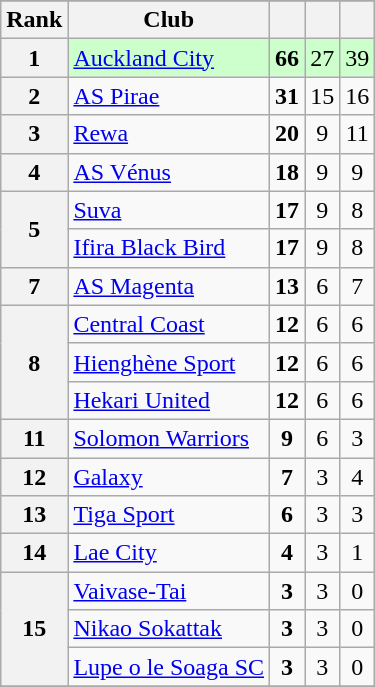<table class="wikitable" style="text-align:center;">
<tr>
</tr>
<tr>
<th>Rank</th>
<th>Club</th>
<th></th>
<th></th>
<th></th>
</tr>
<tr bgcolor=#CCFFCC>
<th>1</th>
<td align=left> <a href='#'>Auckland City</a></td>
<td><strong>66</strong></td>
<td>27</td>
<td>39</td>
</tr>
<tr>
<th>2</th>
<td align=left> <a href='#'>AS Pirae</a></td>
<td><strong>31</strong></td>
<td>15</td>
<td>16</td>
</tr>
<tr>
<th>3</th>
<td align=left> <a href='#'>Rewa</a></td>
<td><strong>20</strong></td>
<td>9</td>
<td>11</td>
</tr>
<tr>
<th>4</th>
<td align=left> <a href='#'>AS Vénus</a></td>
<td><strong>18</strong></td>
<td>9</td>
<td>9</td>
</tr>
<tr>
<th rowspan=2>5</th>
<td align=left> <a href='#'>Suva</a></td>
<td><strong>17</strong></td>
<td>9</td>
<td>8</td>
</tr>
<tr>
<td align=left> <a href='#'>Ifira Black Bird</a></td>
<td><strong>17</strong></td>
<td>9</td>
<td>8</td>
</tr>
<tr>
<th>7</th>
<td align=left> <a href='#'>AS Magenta</a></td>
<td><strong>13</strong></td>
<td>6</td>
<td>7</td>
</tr>
<tr>
<th rowspan=3>8</th>
<td align=left> <a href='#'>Central Coast</a></td>
<td><strong>12</strong></td>
<td>6</td>
<td>6</td>
</tr>
<tr>
<td align=left> <a href='#'>Hienghène Sport</a></td>
<td><strong>12</strong></td>
<td>6</td>
<td>6</td>
</tr>
<tr>
<td align=left> <a href='#'>Hekari United</a></td>
<td><strong>12</strong></td>
<td>6</td>
<td>6</td>
</tr>
<tr>
<th>11</th>
<td align=left> <a href='#'>Solomon Warriors</a></td>
<td><strong>9</strong></td>
<td>6</td>
<td>3</td>
</tr>
<tr>
<th>12</th>
<td align=left> <a href='#'>Galaxy</a></td>
<td><strong>7</strong></td>
<td>3</td>
<td>4</td>
</tr>
<tr>
<th>13</th>
<td align=left> <a href='#'>Tiga Sport</a></td>
<td><strong>6</strong></td>
<td>3</td>
<td>3</td>
</tr>
<tr>
<th>14</th>
<td align=left> <a href='#'>Lae City</a></td>
<td><strong>4</strong></td>
<td>3</td>
<td>1</td>
</tr>
<tr>
<th rowspan=3>15</th>
<td align=left> <a href='#'>Vaivase-Tai</a></td>
<td><strong>3</strong></td>
<td>3</td>
<td>0</td>
</tr>
<tr>
<td align=left> <a href='#'>Nikao Sokattak</a></td>
<td><strong>3</strong></td>
<td>3</td>
<td>0</td>
</tr>
<tr>
<td align=left> <a href='#'>Lupe o le Soaga SC</a></td>
<td><strong>3</strong></td>
<td>3</td>
<td>0</td>
</tr>
<tr>
</tr>
</table>
